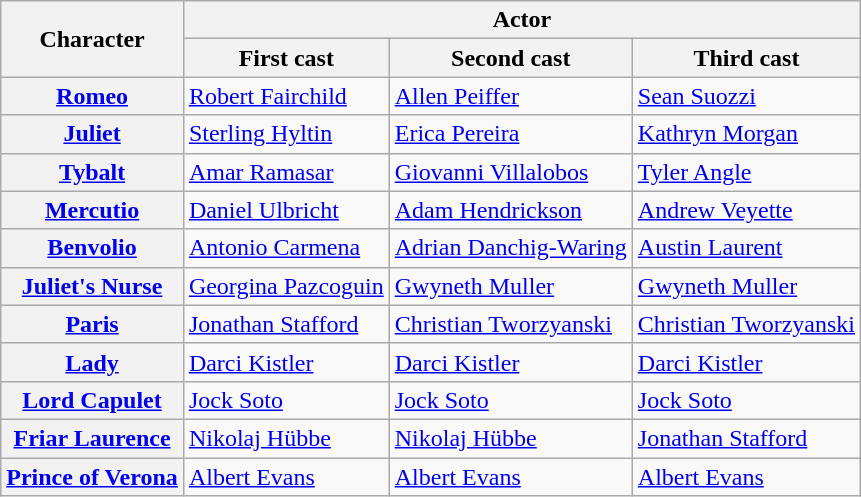<table class="wikitable">
<tr>
<th scope="col" rowspan="2">Character</th>
<th scope="col" colspan="3">Actor</th>
</tr>
<tr>
<th scope="col">First cast</th>
<th scope="col">Second cast</th>
<th scope="col">Third cast</th>
</tr>
<tr>
<th scope="row"><a href='#'>Romeo</a></th>
<td><a href='#'>Robert Fairchild</a></td>
<td><a href='#'>Allen Peiffer</a></td>
<td><a href='#'>Sean Suozzi</a></td>
</tr>
<tr>
<th scope="row"><a href='#'>Juliet</a></th>
<td><a href='#'>Sterling Hyltin</a></td>
<td><a href='#'>Erica Pereira</a></td>
<td><a href='#'>Kathryn Morgan</a></td>
</tr>
<tr>
<th scope="row"><a href='#'>Tybalt</a></th>
<td><a href='#'>Amar Ramasar</a></td>
<td><a href='#'>Giovanni Villalobos</a></td>
<td><a href='#'>Tyler Angle</a></td>
</tr>
<tr>
<th scope="row"><a href='#'>Mercutio</a></th>
<td><a href='#'>Daniel Ulbricht</a></td>
<td><a href='#'>Adam Hendrickson</a></td>
<td><a href='#'>Andrew Veyette</a></td>
</tr>
<tr>
<th scope="row"><a href='#'>Benvolio</a></th>
<td><a href='#'>Antonio Carmena</a></td>
<td><a href='#'>Adrian Danchig-Waring</a></td>
<td><a href='#'>Austin Laurent</a></td>
</tr>
<tr>
<th scope="row"><a href='#'>Juliet's Nurse</a></th>
<td><a href='#'>Georgina Pazcoguin</a></td>
<td><a href='#'>Gwyneth Muller</a></td>
<td><a href='#'>Gwyneth Muller</a></td>
</tr>
<tr>
<th scope="row"><a href='#'>Paris</a></th>
<td><a href='#'>Jonathan Stafford</a></td>
<td><a href='#'>Christian Tworzyanski</a></td>
<td><a href='#'>Christian Tworzyanski</a></td>
</tr>
<tr>
<th scope="row"><a href='#'>Lady</a></th>
<td><a href='#'>Darci Kistler</a></td>
<td><a href='#'>Darci Kistler</a></td>
<td><a href='#'>Darci Kistler</a></td>
</tr>
<tr>
<th scope="row"><a href='#'>Lord Capulet</a></th>
<td><a href='#'>Jock Soto</a></td>
<td><a href='#'>Jock Soto</a></td>
<td><a href='#'>Jock Soto</a></td>
</tr>
<tr>
<th scope="row"><a href='#'>Friar Laurence</a></th>
<td><a href='#'>Nikolaj Hübbe</a></td>
<td><a href='#'>Nikolaj Hübbe</a></td>
<td><a href='#'>Jonathan Stafford</a></td>
</tr>
<tr>
<th scope="row"><a href='#'>Prince of Verona</a></th>
<td><a href='#'>Albert Evans</a></td>
<td><a href='#'>Albert Evans</a></td>
<td><a href='#'>Albert Evans</a></td>
</tr>
</table>
